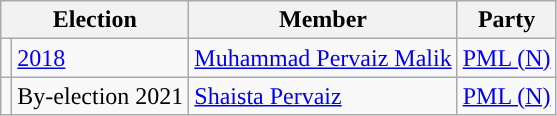<table class="wikitable">
<tr>
<th colspan="2">Election</th>
<th>Member</th>
<th>Party</th>
</tr>
<tr>
<td style="background-color: "></td>
<td><a href='#'>2018</a></td>
<td><a href='#'>Muhammad Pervaiz Malik</a></td>
<td><a href='#'>PML (N)</a></td>
</tr>
<tr>
<td style="background-color: "></td>
<td>By-election 2021</td>
<td><a href='#'>Shaista Pervaiz</a></td>
<td><a href='#'>PML (N)</a></td>
</tr>
</table>
